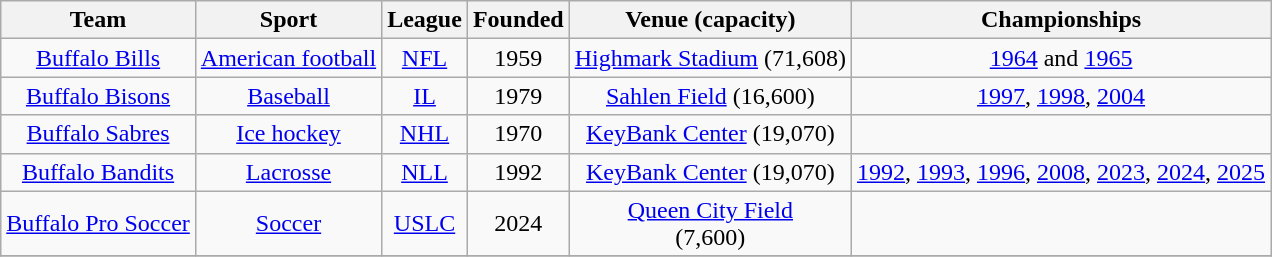<table class="wikitable sortable mw-collapsible" style="text-align:center;">
<tr>
<th>Team</th>
<th>Sport</th>
<th>League</th>
<th>Founded</th>
<th>Venue (capacity)</th>
<th>Championships</th>
</tr>
<tr>
<td><a href='#'>Buffalo Bills</a></td>
<td><a href='#'>American football</a></td>
<td><a href='#'>NFL</a></td>
<td>1959</td>
<td><a href='#'>Highmark Stadium</a> (71,608)</td>
<td><a href='#'>1964</a> and <a href='#'>1965</a></td>
</tr>
<tr>
<td><a href='#'>Buffalo Bisons</a></td>
<td><a href='#'>Baseball</a></td>
<td><a href='#'>IL</a></td>
<td>1979</td>
<td><a href='#'>Sahlen Field</a> (16,600)</td>
<td><a href='#'>1997</a>, <a href='#'>1998</a>, <a href='#'>2004</a></td>
</tr>
<tr>
<td><a href='#'>Buffalo Sabres</a></td>
<td><a href='#'>Ice hockey</a></td>
<td><a href='#'>NHL</a></td>
<td>1970</td>
<td><a href='#'>KeyBank Center</a> (19,070)</td>
<td></td>
</tr>
<tr>
<td><a href='#'>Buffalo Bandits</a></td>
<td><a href='#'>Lacrosse</a></td>
<td><a href='#'>NLL</a></td>
<td>1992</td>
<td><a href='#'>KeyBank Center</a> (19,070)</td>
<td><a href='#'>1992</a>, <a href='#'>1993</a>, <a href='#'>1996</a>, <a href='#'>2008</a>, <a href='#'>2023</a>, <a href='#'>2024</a>, <a href='#'>2025</a></td>
</tr>
<tr>
<td><a href='#'>Buffalo Pro Soccer</a></td>
<td><a href='#'>Soccer</a></td>
<td><a href='#'>USLC</a></td>
<td>2024</td>
<td><a href='#'>Queen City Field</a><br>(7,600)</td>
<td></td>
</tr>
<tr>
</tr>
</table>
